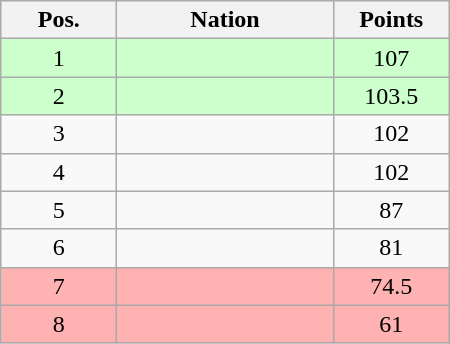<table class="wikitable gauche" cellspacing="1" style="width:300px;">
<tr style="background:#efefef; text-align:center;">
<th style="width:70px;">Pos.</th>
<th>Nation</th>
<th style="width:70px;">Points</th>
</tr>
<tr style="vertical-align:top; text-align:center; background:#ccffcc;">
<td>1</td>
<td style="text-align:left;"></td>
<td>107</td>
</tr>
<tr style="vertical-align:top; text-align:center; background:#ccffcc;">
<td>2</td>
<td style="text-align:left;"></td>
<td>103.5</td>
</tr>
<tr style="vertical-align:top; text-align:center;">
<td>3</td>
<td style="text-align:left;"></td>
<td>102</td>
</tr>
<tr style="vertical-align:top; text-align:center;">
<td>4</td>
<td style="text-align:left;"></td>
<td>102</td>
</tr>
<tr style="vertical-align:top; text-align:center;">
<td>5</td>
<td style="text-align:left;"></td>
<td>87</td>
</tr>
<tr style="vertical-align:top; text-align:center;">
<td>6</td>
<td style="text-align:left;"></td>
<td>81</td>
</tr>
<tr style="vertical-align:top; text-align:center; background:#ffb2b2;">
<td>7</td>
<td style="text-align:left;"></td>
<td>74.5</td>
</tr>
<tr style="vertical-align:top; text-align:center; background:#ffb2b2;">
<td>8</td>
<td style="text-align:left;"></td>
<td>61</td>
</tr>
</table>
